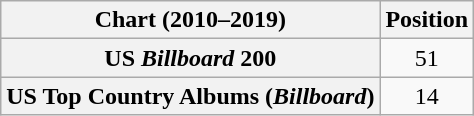<table class="wikitable plainrowheaders" style="text-align:center">
<tr>
<th scope="col">Chart (2010–2019)</th>
<th scope="col">Position</th>
</tr>
<tr>
<th scope="row">US <em>Billboard</em> 200</th>
<td>51</td>
</tr>
<tr>
<th scope="row">US Top Country Albums (<em>Billboard</em>)</th>
<td>14</td>
</tr>
</table>
